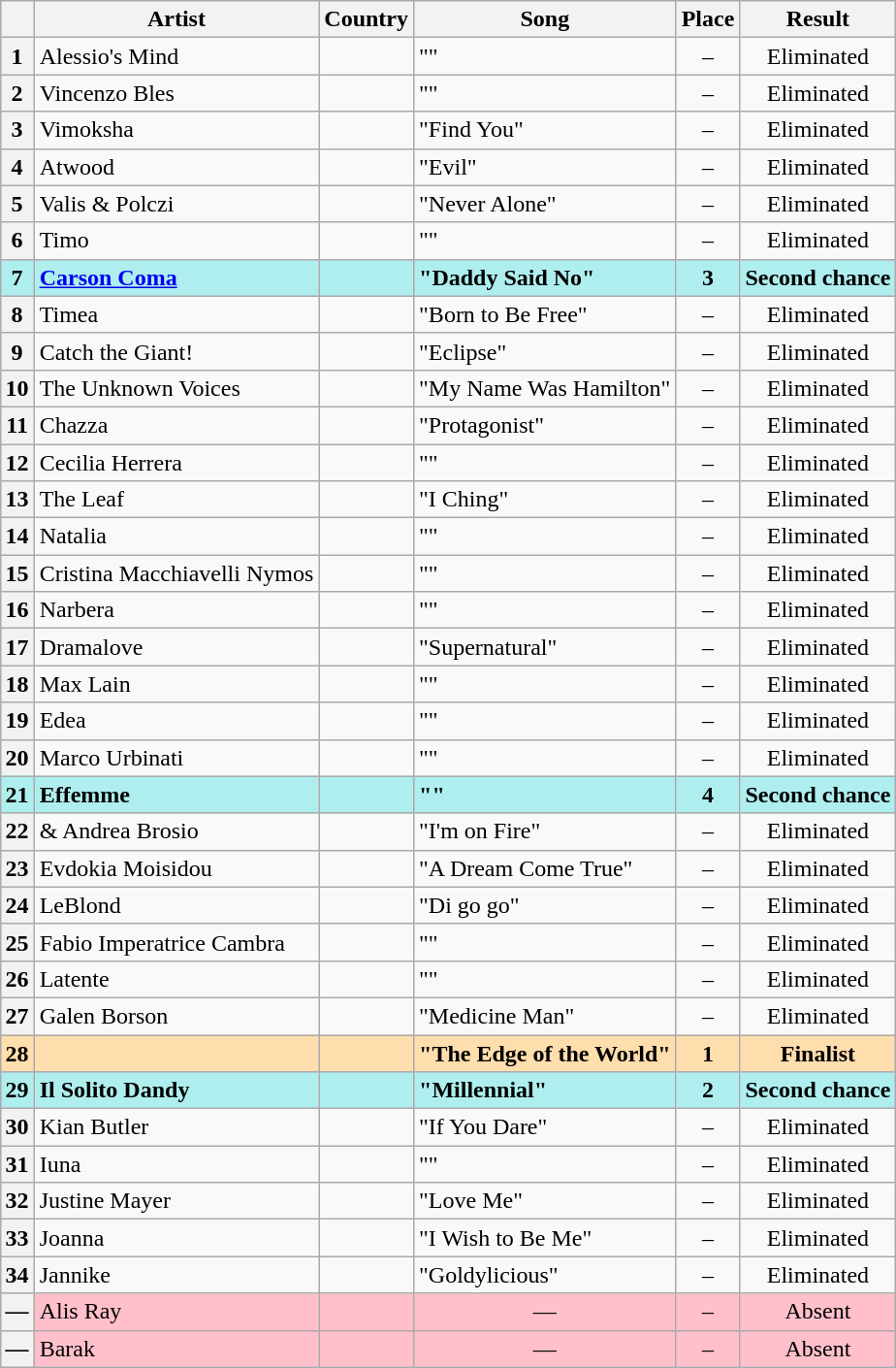<table class="sortable wikitable plainrowheaders" style="margin: 1em auto 1em auto; text-align:center;">
<tr>
<th></th>
<th>Artist</th>
<th>Country</th>
<th>Song</th>
<th>Place</th>
<th>Result</th>
</tr>
<tr>
<th scope="row" style="text-align:center;">1</th>
<td align="left">Alessio's Mind</td>
<td align="left"></td>
<td align="left">""</td>
<td data-sort-value="5">–</td>
<td data-sort-value="5">Eliminated</td>
</tr>
<tr>
<th scope="row" style="text-align:center;">2</th>
<td align="left">Vincenzo Bles</td>
<td align="left"></td>
<td align="left">""</td>
<td data-sort-value="5">–</td>
<td data-sort-value="5">Eliminated</td>
</tr>
<tr>
<th scope="row" style="text-align:center;">3</th>
<td align="left">Vimoksha</td>
<td align="left"></td>
<td align="left">"Find You"</td>
<td data-sort-value="5">–</td>
<td data-sort-value="5">Eliminated</td>
</tr>
<tr>
<th scope="row" style="text-align:center;">4</th>
<td align="left">Atwood</td>
<td align="left"></td>
<td align="left">"Evil"</td>
<td data-sort-value="5">–</td>
<td data-sort-value="5">Eliminated</td>
</tr>
<tr>
<th scope="row" style="text-align:center;">5</th>
<td align="left">Valis & Polczi</td>
<td align="left"></td>
<td align="left">"Never Alone"</td>
<td data-sort-value="5">–</td>
<td data-sort-value="5">Eliminated</td>
</tr>
<tr>
<th scope="row" style="text-align:center;">6</th>
<td align="left">Timo</td>
<td align="left"></td>
<td align="left">""</td>
<td data-sort-value="5">–</td>
<td data-sort-value="5">Eliminated</td>
</tr>
<tr style="font-weight:bold; background:paleturquoise;">
<th scope="row" style="text-align:center; font-weight:bold; background:paleturquoise;">7</th>
<td align="left"><a href='#'>Carson Coma</a></td>
<td align="left"></td>
<td align="left">"Daddy Said No"</td>
<td>3</td>
<td data-sort-value="3">Second chance</td>
</tr>
<tr>
<th scope="row" style="text-align:center;">8</th>
<td align="left">Timea</td>
<td align="left"></td>
<td align="left">"Born to Be Free"</td>
<td data-sort-value="5">–</td>
<td data-sort-value="5">Eliminated</td>
</tr>
<tr>
<th scope="row" style="text-align:center;">9</th>
<td align="left">Catch the Giant!</td>
<td align="left"></td>
<td align="left">"Eclipse"</td>
<td data-sort-value="5">–</td>
<td data-sort-value="5">Eliminated</td>
</tr>
<tr>
<th scope="row" style="text-align:center;">10</th>
<td align="left">The Unknown Voices</td>
<td align="left"></td>
<td align="left">"My Name Was Hamilton"</td>
<td data-sort-value="5">–</td>
<td data-sort-value="5">Eliminated</td>
</tr>
<tr>
<th scope="row" style="text-align:center;">11</th>
<td align="left">Chazza</td>
<td align="left"></td>
<td align="left">"Protagonist"</td>
<td data-sort-value="5">–</td>
<td data-sort-value="5">Eliminated</td>
</tr>
<tr>
<th scope="row" style="text-align:center;">12</th>
<td align="left">Cecilia Herrera</td>
<td align="left"></td>
<td align="left">""</td>
<td data-sort-value="5">–</td>
<td data-sort-value="5">Eliminated</td>
</tr>
<tr>
<th scope="row" style="text-align:center;">13</th>
<td align="left">The Leaf</td>
<td align="left"></td>
<td align="left">"I Ching"</td>
<td data-sort-value="5">–</td>
<td data-sort-value="5">Eliminated</td>
</tr>
<tr>
<th scope="row" style="text-align:center;">14</th>
<td align="left">Natalia</td>
<td align="left"></td>
<td align="left">""</td>
<td data-sort-value="5">–</td>
<td data-sort-value="5">Eliminated</td>
</tr>
<tr>
<th scope="row" style="text-align:center;">15</th>
<td align="left">Cristina Macchiavelli  Nymos</td>
<td align="left"></td>
<td align="left">""</td>
<td data-sort-value="5">–</td>
<td data-sort-value="5">Eliminated</td>
</tr>
<tr>
<th scope="row" style="text-align:center;">16</th>
<td align="left">Narbera</td>
<td align="left"></td>
<td align="left">""</td>
<td data-sort-value="5">–</td>
<td data-sort-value="5">Eliminated</td>
</tr>
<tr>
<th scope="row" style="text-align:center;">17</th>
<td align="left">Dramalove</td>
<td align="left"></td>
<td align="left">"Supernatural"</td>
<td data-sort-value="5">–</td>
<td data-sort-value="5">Eliminated</td>
</tr>
<tr>
<th scope="row" style="text-align:center;">18</th>
<td align="left">Max Lain</td>
<td align="left"></td>
<td align="left">""</td>
<td data-sort-value="5">–</td>
<td data-sort-value="5">Eliminated</td>
</tr>
<tr>
<th scope="row" style="text-align:center;">19</th>
<td align="left">Edea</td>
<td align="left"></td>
<td align="left">""</td>
<td data-sort-value="5">–</td>
<td data-sort-value="5">Eliminated</td>
</tr>
<tr>
<th scope="row" style="text-align:center;">20</th>
<td align="left">Marco Urbinati</td>
<td align="left"></td>
<td align="left">""</td>
<td data-sort-value="5">–</td>
<td data-sort-value="5">Eliminated</td>
</tr>
<tr style="font-weight:bold; background:paleturquoise;">
<th scope="row" style="text-align:center; font-weight:bold; background:paleturquoise;">21</th>
<td align="left">Effemme</td>
<td align="left"></td>
<td align="left">""</td>
<td>4</td>
<td data-sort-value="4">Second chance</td>
</tr>
<tr>
<th scope="row" style="text-align:center;">22</th>
<td align="left"> & Andrea Brosio</td>
<td align="left"></td>
<td align="left">"I'm on Fire"</td>
<td data-sort-value="5">–</td>
<td data-sort-value="5">Eliminated</td>
</tr>
<tr>
<th scope="row" style="text-align:center;">23</th>
<td align="left">Evdokia Moisidou</td>
<td align="left"></td>
<td align="left">"A Dream Come True"</td>
<td data-sort-value="5">–</td>
<td data-sort-value="5">Eliminated</td>
</tr>
<tr>
<th scope="row" style="text-align:center;">24</th>
<td align="left">LeBlond</td>
<td align="left"></td>
<td align="left">"Di go go"</td>
<td data-sort-value="5">–</td>
<td data-sort-value="5">Eliminated</td>
</tr>
<tr>
<th scope="row" style="text-align:center;">25</th>
<td align="left">Fabio Imperatrice  Cambra</td>
<td align="left"></td>
<td align="left">""</td>
<td data-sort-value="5">–</td>
<td data-sort-value="5">Eliminated</td>
</tr>
<tr>
<th scope="row" style="text-align:center;">26</th>
<td align="left">Latente</td>
<td align="left"></td>
<td align="left">""</td>
<td data-sort-value="5">–</td>
<td data-sort-value="5">Eliminated</td>
</tr>
<tr>
<th scope="row" style="text-align:center;">27</th>
<td align="left">Galen Borson</td>
<td align="left"></td>
<td align="left">"Medicine Man"</td>
<td data-sort-value="5">–</td>
<td data-sort-value="5">Eliminated</td>
</tr>
<tr style="font-weight:bold; background:navajowhite;">
<th scope="row" style="text-align:center; font-weight:bold; background:navajowhite;">28</th>
<td align="left"></td>
<td align="left"></td>
<td align="left">"The Edge of the World"</td>
<td>1</td>
<td data-sort-value="1">Finalist</td>
</tr>
<tr style="font-weight:bold; background:paleturquoise;">
<th scope="row" style="text-align:center; font-weight:bold; background:paleturquoise;">29</th>
<td align="left">Il Solito Dandy</td>
<td align="left"></td>
<td align="left">"Millennial"</td>
<td>2</td>
<td data-sort-value="2">Second chance</td>
</tr>
<tr>
<th scope="row" style="text-align:center;">30</th>
<td align="left">Kian Butler</td>
<td align="left"></td>
<td align="left">"If You Dare"</td>
<td data-sort-value="5">–</td>
<td data-sort-value="5">Eliminated</td>
</tr>
<tr>
<th scope="row" style="text-align:center;">31</th>
<td align="left">Iuna</td>
<td align="left"></td>
<td align="left">""</td>
<td data-sort-value="5">–</td>
<td data-sort-value="5">Eliminated</td>
</tr>
<tr>
<th scope="row" style="text-align:center;">32</th>
<td align="left">Justine Mayer</td>
<td align="left"></td>
<td align="left">"Love Me"</td>
<td data-sort-value="5">–</td>
<td data-sort-value="5">Eliminated</td>
</tr>
<tr>
<th scope="row" style="text-align:center;">33</th>
<td align="left">Joanna</td>
<td align="left"></td>
<td align="left">"I Wish to Be Me"</td>
<td data-sort-value="5">–</td>
<td data-sort-value="5">Eliminated</td>
</tr>
<tr>
<th scope="row" style="text-align:center;">34</th>
<td align="left">Jannike</td>
<td align="left"></td>
<td align="left">"Goldylicious"</td>
<td data-sort-value="5">–</td>
<td data-sort-value="5">Eliminated</td>
</tr>
<tr class=sortbottom style="background:pink;">
<th scope="row" style="text-align:center;">—</th>
<td align="left">Alis Ray</td>
<td align="left"></td>
<td>—</td>
<td data-sort-value="5">–</td>
<td data-sort-value="6">Absent</td>
</tr>
<tr class=sortbottom style="background:pink;">
<th scope="row" style="text-align:center;">—</th>
<td align="left">Barak</td>
<td align="left"></td>
<td>—</td>
<td data-sort-value="5">–</td>
<td data-sort-value="6">Absent</td>
</tr>
</table>
